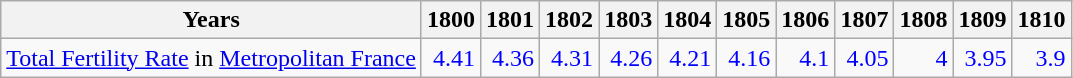<table class="wikitable " style="text-align:right">
<tr>
<th>Years</th>
<th>1800</th>
<th>1801</th>
<th>1802</th>
<th>1803</th>
<th>1804</th>
<th>1805</th>
<th>1806</th>
<th>1807</th>
<th>1808</th>
<th>1809</th>
<th>1810</th>
</tr>
<tr>
<td style="text-align:left;"><a href='#'>Total Fertility Rate</a> in <a href='#'>Metropolitan France</a></td>
<td style="text-align:right; color:blue;">4.41</td>
<td style="text-align:right; color:blue;">4.36</td>
<td style="text-align:right; color:blue;">4.31</td>
<td style="text-align:right; color:blue;">4.26</td>
<td style="text-align:right; color:blue;">4.21</td>
<td style="text-align:right; color:blue;">4.16</td>
<td style="text-align:right; color:blue;">4.1</td>
<td style="text-align:right; color:blue;">4.05</td>
<td style="text-align:right; color:blue;">4</td>
<td style="text-align:right; color:blue;">3.95</td>
<td style="text-align:right; color:blue;">3.9</td>
</tr>
</table>
